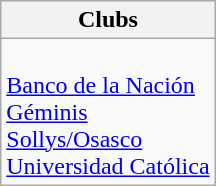<table class="wikitable">
<tr>
<th>Clubs</th>
</tr>
<tr>
<td><br> <a href='#'>Banco de la Nación</a><br>
 <a href='#'>Géminis</a><br>
 <a href='#'>Sollys/Osasco</a><br>
 <a href='#'>Universidad Católica</a></td>
</tr>
</table>
